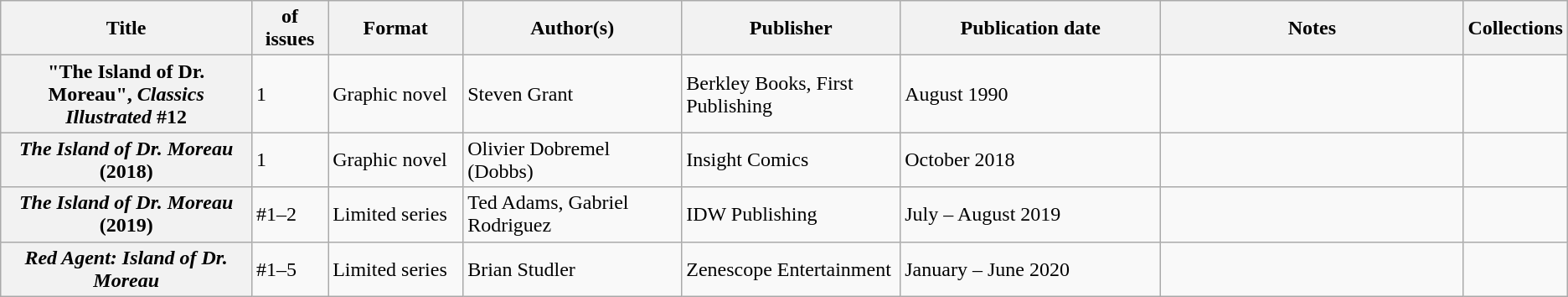<table class="wikitable">
<tr>
<th>Title</th>
<th style="width:40pt"> of issues</th>
<th style="width:75pt">Format</th>
<th style="width:125pt">Author(s)</th>
<th style="width:125pt">Publisher</th>
<th style="width:150pt">Publication date</th>
<th style="width:175pt">Notes</th>
<th>Collections</th>
</tr>
<tr>
<th>"The Island of Dr. Moreau", <em>Classics Illustrated</em> #12</th>
<td>1</td>
<td>Graphic novel</td>
<td>Steven Grant</td>
<td>Berkley Books, First Publishing</td>
<td>August 1990</td>
<td></td>
<td></td>
</tr>
<tr>
<th><em>The Island of Dr. Moreau</em> (2018)</th>
<td>1</td>
<td>Graphic novel</td>
<td>Olivier Dobremel (Dobbs)</td>
<td>Insight Comics</td>
<td>October 2018</td>
<td></td>
<td></td>
</tr>
<tr>
<th><em>The Island of Dr. Moreau</em> (2019)</th>
<td>#1–2</td>
<td>Limited series</td>
<td>Ted Adams, Gabriel Rodriguez</td>
<td>IDW Publishing</td>
<td>July – August 2019</td>
<td></td>
<td></td>
</tr>
<tr>
<th><em>Red Agent: Island of Dr. Moreau</em></th>
<td>#1–5</td>
<td>Limited series</td>
<td>Brian Studler</td>
<td>Zenescope Entertainment</td>
<td>January – June 2020</td>
<td></td>
<td></td>
</tr>
</table>
